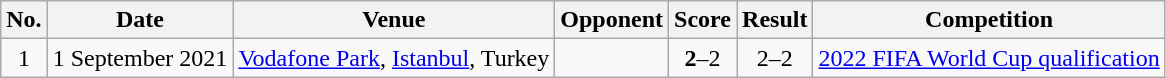<table class="wikitable sortable">
<tr>
<th>No.</th>
<th>Date</th>
<th>Venue</th>
<th>Opponent</th>
<th>Score</th>
<th>Result</th>
<th>Competition</th>
</tr>
<tr>
<td align=center>1</td>
<td>1 September 2021</td>
<td><a href='#'>Vodafone Park</a>, <a href='#'>Istanbul</a>, Turkey</td>
<td></td>
<td align=center><strong>2</strong>–2</td>
<td align=center>2–2</td>
<td><a href='#'>2022 FIFA World Cup qualification</a></td>
</tr>
</table>
